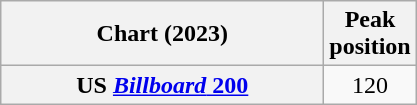<table class="wikitable sortable plainrowheaders" style="text-align:center">
<tr>
<th scope="col" style="width:13em;">Chart (2023)</th>
<th scope="col">Peak<br>position</th>
</tr>
<tr>
<th scope="row">US <a href='#'><em>Billboard</em> 200</a></th>
<td>120</td>
</tr>
</table>
